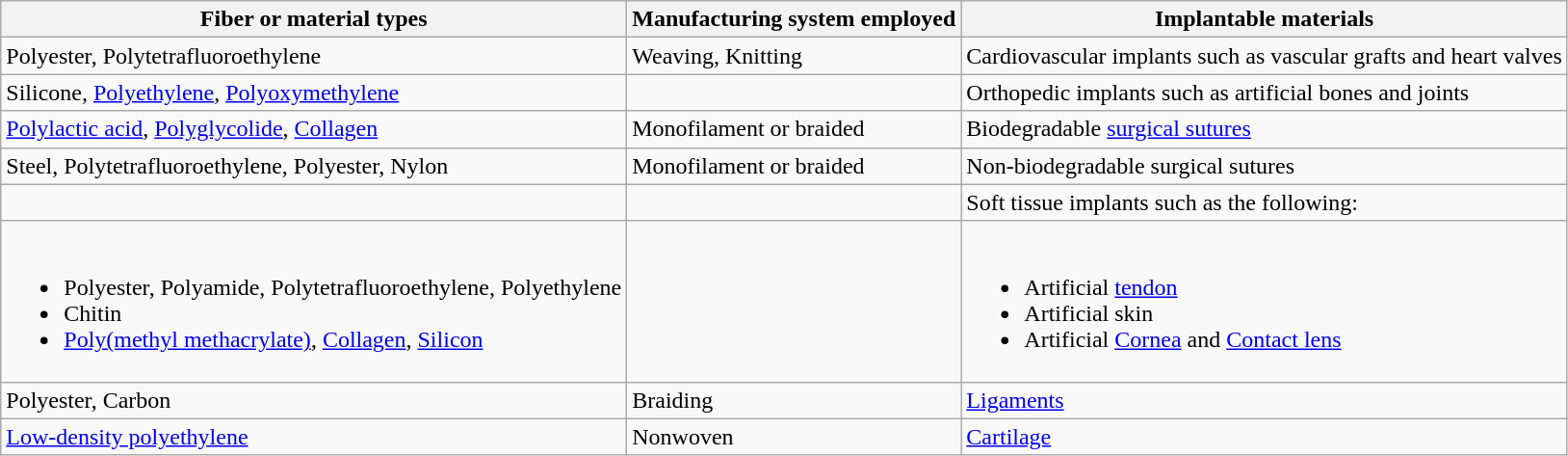<table class="wikitable">
<tr>
<th>Fiber or material types</th>
<th>Manufacturing system employed</th>
<th>Implantable materials</th>
</tr>
<tr>
<td>Polyester, Polytetrafluoroethylene</td>
<td>Weaving, Knitting</td>
<td>Cardiovascular implants such as vascular grafts and heart valves</td>
</tr>
<tr>
<td>Silicone, <a href='#'>Polyethylene</a>, <a href='#'>Polyoxymethylene</a></td>
<td></td>
<td>Orthopedic implants such as artificial bones and joints</td>
</tr>
<tr>
<td><a href='#'>Polylactic acid</a>, <a href='#'>Polyglycolide</a>, <a href='#'>Collagen</a></td>
<td>Monofilament or braided</td>
<td>Biodegradable <a href='#'>surgical sutures</a></td>
</tr>
<tr>
<td>Steel, Polytetrafluoroethylene, Polyester, Nylon</td>
<td>Monofilament or braided</td>
<td>Non-biodegradable surgical sutures</td>
</tr>
<tr>
<td></td>
<td></td>
<td>Soft tissue implants such as the following:</td>
</tr>
<tr>
<td><br><ul><li>Polyester, Polyamide, Polytetrafluoroethylene, Polyethylene</li><li>Chitin</li><li><a href='#'>Poly(methyl methacrylate)</a>, <a href='#'>Collagen</a>, <a href='#'>Silicon</a></li></ul></td>
<td></td>
<td><br><ul><li>Artificial <a href='#'>tendon</a></li><li>Artificial skin</li><li>Artificial <a href='#'>Cornea</a> and <a href='#'>Contact lens</a></li></ul></td>
</tr>
<tr>
<td>Polyester, Carbon</td>
<td>Braiding</td>
<td><a href='#'>Ligaments</a></td>
</tr>
<tr>
<td><a href='#'>Low-density polyethylene</a></td>
<td>Nonwoven</td>
<td><a href='#'>Cartilage</a></td>
</tr>
</table>
